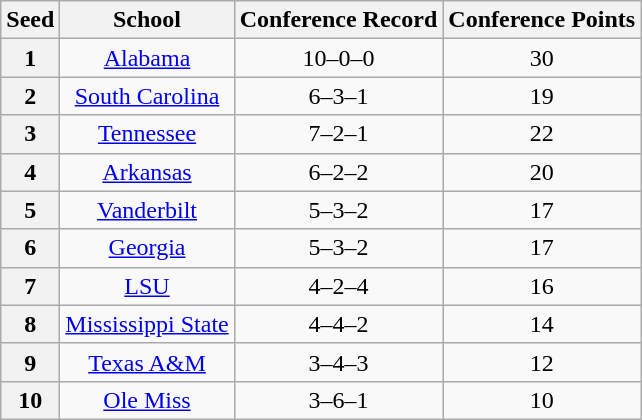<table class="wikitable sortable" style="text-align:center">
<tr>
<th scope="col">Seed</th>
<th scope="col">School</th>
<th scope="col">Conference Record</th>
<th scope="col">Conference Points</th>
</tr>
<tr>
<th scope="row">1</th>
<td><a href='#'>Alabama</a></td>
<td>10–0–0</td>
<td>30</td>
</tr>
<tr>
<th scope="row">2</th>
<td><a href='#'>South Carolina</a></td>
<td>6–3–1</td>
<td>19</td>
</tr>
<tr>
<th scope="row">3</th>
<td><a href='#'>Tennessee</a></td>
<td>7–2–1</td>
<td>22</td>
</tr>
<tr>
<th scope="row">4</th>
<td><a href='#'>Arkansas</a></td>
<td>6–2–2</td>
<td>20</td>
</tr>
<tr>
<th scope="row">5</th>
<td><a href='#'>Vanderbilt</a></td>
<td>5–3–2</td>
<td>17</td>
</tr>
<tr>
<th scope="row">6</th>
<td><a href='#'>Georgia</a></td>
<td>5–3–2</td>
<td>17</td>
</tr>
<tr>
<th scope="row">7</th>
<td><a href='#'>LSU</a></td>
<td>4–2–4</td>
<td>16</td>
</tr>
<tr>
<th scope="row">8</th>
<td><a href='#'>Mississippi State</a></td>
<td>4–4–2</td>
<td>14</td>
</tr>
<tr>
<th scope="row">9</th>
<td><a href='#'>Texas A&M</a></td>
<td>3–4–3</td>
<td>12</td>
</tr>
<tr>
<th scope="row">10</th>
<td><a href='#'>Ole Miss</a></td>
<td>3–6–1</td>
<td>10</td>
</tr>
</table>
